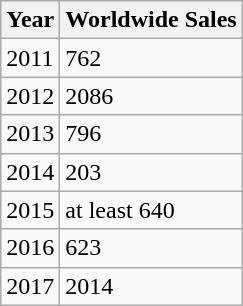<table class="wikitable">
<tr>
<th>Year</th>
<th>Worldwide Sales</th>
</tr>
<tr>
<td>2011</td>
<td>762</td>
</tr>
<tr>
<td>2012</td>
<td>2086</td>
</tr>
<tr>
<td>2013</td>
<td>796</td>
</tr>
<tr>
<td>2014</td>
<td>203 </td>
</tr>
<tr>
<td>2015</td>
<td>at least 640</td>
</tr>
<tr>
<td>2016</td>
<td>623 </td>
</tr>
<tr>
<td>2017</td>
<td>2014 </td>
</tr>
</table>
